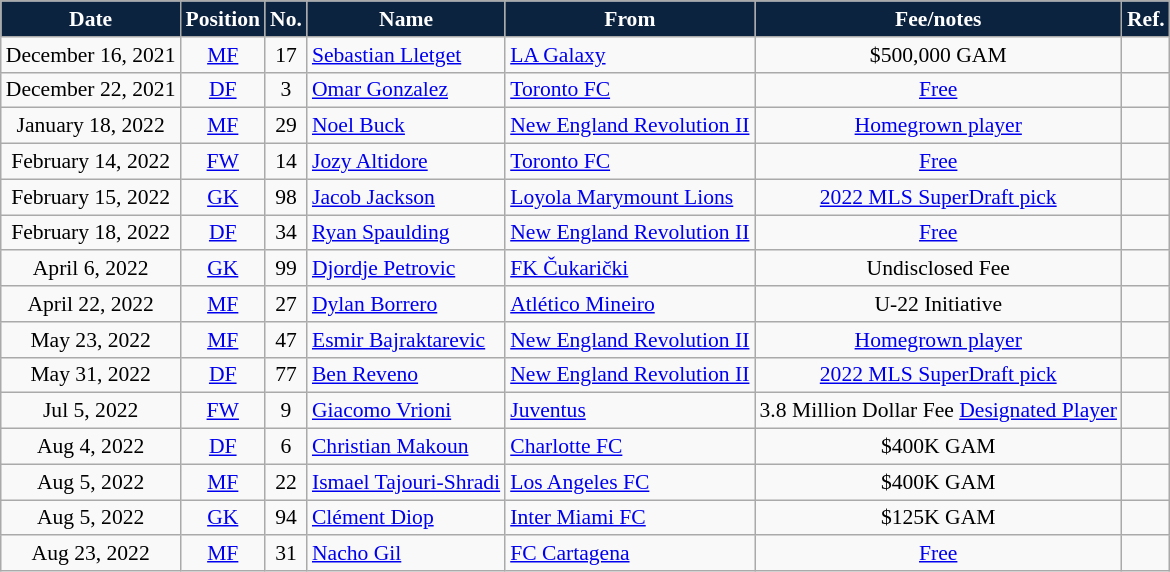<table class="wikitable" style="text-align:center; font-size:90%; ">
<tr>
<th style="background:#0C2340; color:#FFFFFF;">Date</th>
<th style="background:#0C2340; color:#FFFFFF;">Position</th>
<th style="background:#0C2340; color:#FFFFFF;">No.</th>
<th style="background:#0C2340; color:#FFFFFF;">Name</th>
<th style="background:#0C2340; color:#FFFFFF;">From</th>
<th style="background:#0C2340; color:#FFFFFF;">Fee/notes</th>
<th style="background:#0C2340; color:#FFFFFF;">Ref.</th>
</tr>
<tr>
<td>December 16, 2021</td>
<td><a href='#'>MF</a></td>
<td>17</td>
<td align="left"> <a href='#'>Sebastian Lletget</a></td>
<td align="left"> <a href='#'>LA Galaxy</a></td>
<td>$500,000 GAM</td>
<td></td>
</tr>
<tr>
<td>December 22, 2021</td>
<td><a href='#'>DF</a></td>
<td>3</td>
<td align="left"> <a href='#'>Omar Gonzalez</a></td>
<td align="left"> <a href='#'>Toronto FC</a></td>
<td><a href='#'>Free</a></td>
<td></td>
</tr>
<tr>
<td>January 18, 2022</td>
<td><a href='#'>MF</a></td>
<td>29</td>
<td align="left"> <a href='#'>Noel Buck</a></td>
<td align="left"> <a href='#'>New England Revolution II</a></td>
<td><a href='#'>Homegrown player</a></td>
<td></td>
</tr>
<tr>
<td>February 14, 2022</td>
<td><a href='#'>FW</a></td>
<td>14</td>
<td align="left"> <a href='#'>Jozy Altidore</a></td>
<td align="left"> <a href='#'>Toronto FC</a></td>
<td><a href='#'>Free</a></td>
<td></td>
</tr>
<tr>
<td>February 15, 2022</td>
<td><a href='#'>GK</a></td>
<td>98</td>
<td align="left"> <a href='#'>Jacob Jackson</a></td>
<td align="left"> <a href='#'>Loyola Marymount Lions</a></td>
<td><a href='#'>2022 MLS SuperDraft pick</a></td>
<td></td>
</tr>
<tr>
<td>February 18, 2022</td>
<td><a href='#'>DF</a></td>
<td>34</td>
<td align="left"> <a href='#'>Ryan Spaulding</a></td>
<td align="left"> <a href='#'>New England Revolution II</a></td>
<td><a href='#'>Free</a></td>
<td></td>
</tr>
<tr>
<td>April 6, 2022</td>
<td><a href='#'>GK</a></td>
<td>99</td>
<td align="left"> <a href='#'>Djordje Petrovic</a></td>
<td align="left"> <a href='#'>FK Čukarički</a></td>
<td>Undisclosed Fee</td>
<td></td>
</tr>
<tr>
<td>April 22, 2022</td>
<td><a href='#'>MF</a></td>
<td>27</td>
<td align="left"> <a href='#'>Dylan Borrero</a></td>
<td align="left"> <a href='#'>Atlético Mineiro</a></td>
<td>U-22 Initiative</td>
<td></td>
</tr>
<tr>
<td>May 23, 2022</td>
<td><a href='#'>MF</a></td>
<td>47</td>
<td align="left"> <a href='#'>Esmir Bajraktarevic</a></td>
<td align="left"> <a href='#'>New England Revolution II</a></td>
<td><a href='#'>Homegrown player</a></td>
<td></td>
</tr>
<tr>
<td>May 31, 2022</td>
<td><a href='#'>DF</a></td>
<td>77</td>
<td align="left"> <a href='#'>Ben Reveno</a></td>
<td align="left"> <a href='#'>New England Revolution II</a></td>
<td><a href='#'>2022 MLS SuperDraft pick</a></td>
<td></td>
</tr>
<tr>
<td>Jul 5, 2022</td>
<td><a href='#'>FW</a></td>
<td>9</td>
<td align="left"> <a href='#'>Giacomo Vrioni</a></td>
<td align="left"> <a href='#'>Juventus</a></td>
<td>3.8 Million Dollar Fee <a href='#'>Designated Player</a></td>
<td></td>
</tr>
<tr>
<td>Aug 4, 2022</td>
<td><a href='#'>DF</a></td>
<td>6</td>
<td align="left"> <a href='#'>Christian Makoun</a></td>
<td align="left"> <a href='#'>Charlotte FC</a></td>
<td>$400K GAM</td>
<td></td>
</tr>
<tr>
<td>Aug 5, 2022</td>
<td><a href='#'>MF</a></td>
<td>22</td>
<td align="left"> <a href='#'>Ismael Tajouri-Shradi</a></td>
<td align="left"> <a href='#'>Los Angeles FC</a></td>
<td>$400K GAM</td>
<td></td>
</tr>
<tr>
<td>Aug 5, 2022</td>
<td><a href='#'>GK</a></td>
<td>94</td>
<td align="left">  <a href='#'>Clément Diop</a></td>
<td align="left"> <a href='#'>Inter Miami FC</a></td>
<td>$125K GAM</td>
<td></td>
</tr>
<tr>
<td>Aug 23, 2022</td>
<td><a href='#'>MF</a></td>
<td>31</td>
<td align="left"> <a href='#'>Nacho Gil</a></td>
<td align="left"> <a href='#'>FC Cartagena</a></td>
<td><a href='#'>Free</a></td>
<td></td>
</tr>
</table>
